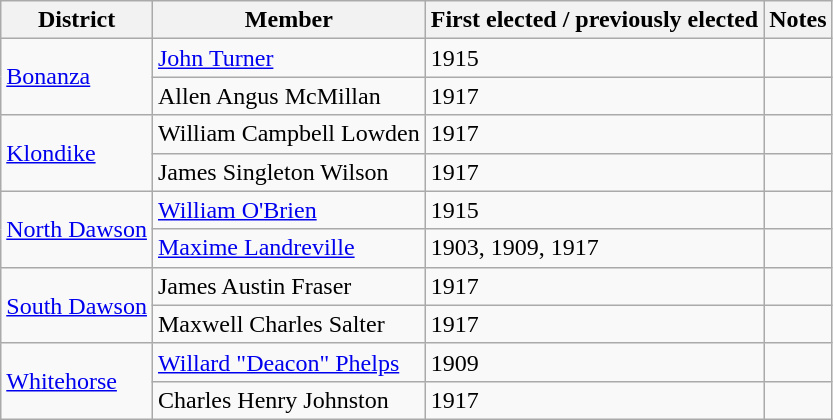<table class="wikitable sortable">
<tr>
<th>District</th>
<th>Member</th>
<th>First elected / previously elected</th>
<th>Notes</th>
</tr>
<tr>
<td rowspan=2><a href='#'>Bonanza</a></td>
<td><a href='#'>John Turner</a></td>
<td>1915</td>
<td></td>
</tr>
<tr>
<td>Allen Angus McMillan</td>
<td>1917</td>
<td></td>
</tr>
<tr>
<td rowspan=2><a href='#'>Klondike</a></td>
<td>William Campbell Lowden</td>
<td>1917</td>
<td></td>
</tr>
<tr>
<td>James Singleton Wilson</td>
<td>1917</td>
<td></td>
</tr>
<tr>
<td rowspan=2><a href='#'>North Dawson</a></td>
<td><a href='#'>William O'Brien</a></td>
<td>1915</td>
<td></td>
</tr>
<tr>
<td><a href='#'>Maxime Landreville</a></td>
<td>1903, 1909, 1917</td>
<td></td>
</tr>
<tr>
<td rowspan=2><a href='#'>South Dawson</a></td>
<td>James Austin Fraser</td>
<td>1917</td>
<td></td>
</tr>
<tr>
<td>Maxwell Charles Salter</td>
<td>1917</td>
<td></td>
</tr>
<tr>
<td rowspan="2"><a href='#'>Whitehorse</a></td>
<td><a href='#'>Willard "Deacon" Phelps</a></td>
<td>1909</td>
<td></td>
</tr>
<tr>
<td>Charles Henry Johnston</td>
<td>1917</td>
<td></td>
</tr>
</table>
